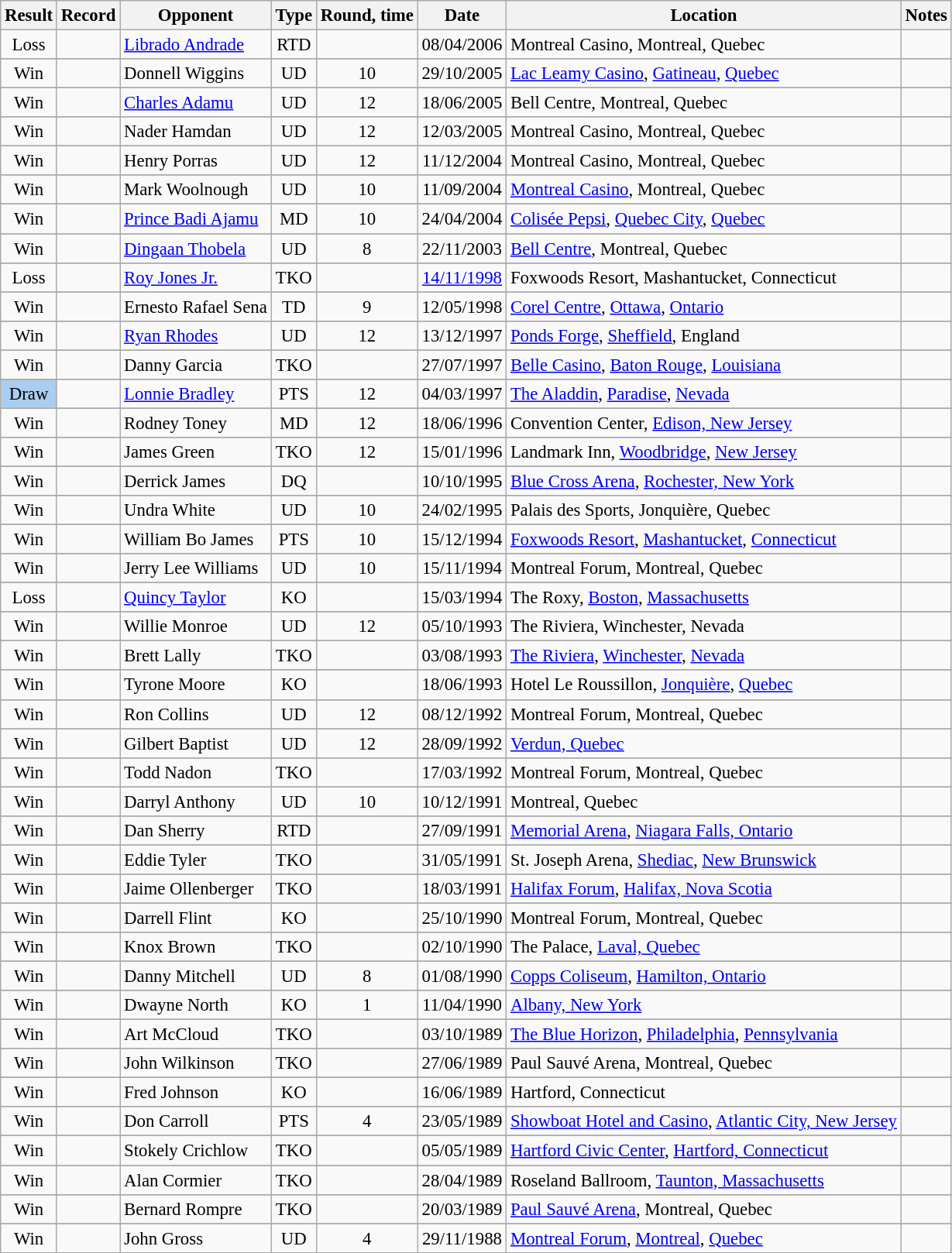<table class="wikitable" style="text-align:center; font-size:95%">
<tr>
<th>Result</th>
<th>Record</th>
<th>Opponent</th>
<th>Type</th>
<th>Round, time</th>
<th>Date</th>
<th>Location</th>
<th>Notes</th>
</tr>
<tr>
<td>Loss</td>
<td></td>
<td align=left> <a href='#'>Librado Andrade</a></td>
<td>RTD</td>
<td></td>
<td>08/04/2006</td>
<td align=left> Montreal Casino, Montreal, Quebec</td>
<td align=left></td>
</tr>
<tr>
</tr>
<tr align=center>
<td>Win</td>
<td></td>
<td align=left> Donnell Wiggins</td>
<td>UD</td>
<td>10</td>
<td>29/10/2005</td>
<td align=left> <a href='#'>Lac Leamy Casino</a>, <a href='#'>Gatineau</a>, <a href='#'>Quebec</a></td>
<td align=left></td>
</tr>
<tr>
</tr>
<tr align=center>
<td>Win</td>
<td></td>
<td align=left> <a href='#'>Charles Adamu</a></td>
<td>UD</td>
<td>12</td>
<td>18/06/2005</td>
<td align=left> Bell Centre, Montreal, Quebec</td>
<td align=left></td>
</tr>
<tr>
</tr>
<tr align=center>
<td>Win</td>
<td></td>
<td align=left> Nader Hamdan</td>
<td>UD</td>
<td>12</td>
<td>12/03/2005</td>
<td align=left> Montreal Casino, Montreal, Quebec</td>
<td align=left></td>
</tr>
<tr>
</tr>
<tr align=center>
<td>Win</td>
<td></td>
<td align=left> Henry Porras</td>
<td>UD</td>
<td>12</td>
<td>11/12/2004</td>
<td align=left> Montreal Casino, Montreal, Quebec</td>
<td align=left></td>
</tr>
<tr>
</tr>
<tr align=center>
<td>Win</td>
<td></td>
<td align=left> Mark Woolnough</td>
<td>UD</td>
<td>10</td>
<td>11/09/2004</td>
<td align=left> <a href='#'>Montreal Casino</a>, Montreal, Quebec</td>
<td align=left></td>
</tr>
<tr>
</tr>
<tr align=center>
<td>Win</td>
<td></td>
<td align=left> <a href='#'>Prince Badi Ajamu</a></td>
<td>MD</td>
<td>10</td>
<td>24/04/2004</td>
<td align=left> <a href='#'>Colisée Pepsi</a>, <a href='#'>Quebec City</a>, <a href='#'>Quebec</a></td>
<td align=left></td>
</tr>
<tr>
</tr>
<tr align=center>
<td>Win</td>
<td></td>
<td align=left> <a href='#'>Dingaan Thobela</a></td>
<td>UD</td>
<td>8</td>
<td>22/11/2003</td>
<td align=left> <a href='#'>Bell Centre</a>, Montreal, Quebec</td>
<td align=left></td>
</tr>
<tr>
</tr>
<tr align=center>
<td>Loss</td>
<td></td>
<td align=left> <a href='#'>Roy Jones Jr.</a></td>
<td>TKO</td>
<td></td>
<td><a href='#'>14/11/1998</a></td>
<td align=left> Foxwoods Resort, Mashantucket, Connecticut</td>
<td align=left></td>
</tr>
<tr>
</tr>
<tr align=center>
<td>Win</td>
<td></td>
<td align=left> Ernesto Rafael Sena</td>
<td>TD</td>
<td>9</td>
<td>12/05/1998</td>
<td align=left> <a href='#'>Corel Centre</a>, <a href='#'>Ottawa</a>, <a href='#'>Ontario</a></td>
<td align=left></td>
</tr>
<tr>
</tr>
<tr align=center>
<td>Win</td>
<td></td>
<td align=left> <a href='#'>Ryan Rhodes</a></td>
<td>UD</td>
<td>12</td>
<td>13/12/1997</td>
<td align=left> <a href='#'>Ponds Forge</a>, <a href='#'>Sheffield</a>, England</td>
<td align=left></td>
</tr>
<tr>
</tr>
<tr align=center>
<td>Win</td>
<td></td>
<td align=left> Danny Garcia</td>
<td>TKO</td>
<td></td>
<td>27/07/1997</td>
<td align=left> <a href='#'>Belle Casino</a>, <a href='#'>Baton Rouge</a>, <a href='#'>Louisiana</a></td>
<td align=left></td>
</tr>
<tr>
</tr>
<tr align=center>
<td style="background:#abcdef;">Draw</td>
<td></td>
<td align=left> <a href='#'>Lonnie Bradley</a></td>
<td>PTS</td>
<td>12</td>
<td>04/03/1997</td>
<td align=left> <a href='#'>The Aladdin</a>, <a href='#'>Paradise</a>, <a href='#'>Nevada</a></td>
<td align=left></td>
</tr>
<tr>
</tr>
<tr align=center>
<td>Win</td>
<td></td>
<td align=left> Rodney Toney</td>
<td>MD</td>
<td>12</td>
<td>18/06/1996</td>
<td align=left> Convention Center, <a href='#'>Edison, New Jersey</a></td>
<td align=left></td>
</tr>
<tr>
</tr>
<tr align=center>
<td>Win</td>
<td></td>
<td align=left> James Green</td>
<td>TKO</td>
<td>12</td>
<td>15/01/1996</td>
<td align=left> Landmark Inn, <a href='#'>Woodbridge</a>, <a href='#'>New Jersey</a></td>
<td align=left></td>
</tr>
<tr>
</tr>
<tr align=center>
<td>Win</td>
<td></td>
<td align=left> Derrick James</td>
<td>DQ</td>
<td></td>
<td>10/10/1995</td>
<td align=left> <a href='#'>Blue Cross Arena</a>, <a href='#'>Rochester, New York</a></td>
<td align=left></td>
</tr>
<tr>
</tr>
<tr align=center>
<td>Win</td>
<td></td>
<td align=left> Undra White</td>
<td>UD</td>
<td>10</td>
<td>24/02/1995</td>
<td align=left> Palais des Sports, Jonquière, Quebec</td>
<td align=left></td>
</tr>
<tr>
</tr>
<tr align=center>
<td>Win</td>
<td></td>
<td align=left> William Bo James</td>
<td>PTS</td>
<td>10</td>
<td>15/12/1994</td>
<td align=left> <a href='#'>Foxwoods Resort</a>, <a href='#'>Mashantucket</a>, <a href='#'>Connecticut</a></td>
<td align=left></td>
</tr>
<tr>
</tr>
<tr align=center>
<td>Win</td>
<td></td>
<td align=left> Jerry Lee Williams</td>
<td>UD</td>
<td>10</td>
<td>15/11/1994</td>
<td align=left> Montreal Forum, Montreal, Quebec</td>
<td align=left></td>
</tr>
<tr>
</tr>
<tr align=center>
<td>Loss</td>
<td></td>
<td align=left> <a href='#'>Quincy Taylor</a></td>
<td>KO</td>
<td></td>
<td>15/03/1994</td>
<td align=left> The Roxy, <a href='#'>Boston</a>, <a href='#'>Massachusetts</a></td>
<td align=left></td>
</tr>
<tr>
</tr>
<tr align=center>
<td>Win</td>
<td></td>
<td align=left> Willie Monroe</td>
<td>UD</td>
<td>12</td>
<td>05/10/1993</td>
<td align=left> The Riviera, Winchester, Nevada</td>
<td align=left></td>
</tr>
<tr>
</tr>
<tr align=center>
<td>Win</td>
<td></td>
<td align=left> Brett Lally</td>
<td>TKO</td>
<td></td>
<td>03/08/1993</td>
<td align=left> <a href='#'>The Riviera</a>, <a href='#'>Winchester</a>, <a href='#'>Nevada</a></td>
<td align=left></td>
</tr>
<tr>
</tr>
<tr align=center>
<td>Win</td>
<td></td>
<td align=left> Tyrone Moore</td>
<td>KO</td>
<td></td>
<td>18/06/1993</td>
<td align=left> Hotel Le Roussillon, <a href='#'>Jonquière</a>, <a href='#'>Quebec</a></td>
<td align=left></td>
</tr>
<tr>
</tr>
<tr align=center>
<td>Win</td>
<td></td>
<td align=left> Ron Collins</td>
<td>UD</td>
<td>12</td>
<td>08/12/1992</td>
<td align=left> Montreal Forum, Montreal, Quebec</td>
<td align=left></td>
</tr>
<tr>
</tr>
<tr align=center>
<td>Win</td>
<td></td>
<td align=left> Gilbert Baptist</td>
<td>UD</td>
<td>12</td>
<td>28/09/1992</td>
<td align=left> <a href='#'>Verdun, Quebec</a></td>
<td align=left></td>
</tr>
<tr>
</tr>
<tr align=center>
<td>Win</td>
<td></td>
<td align=left> Todd Nadon</td>
<td>TKO</td>
<td></td>
<td>17/03/1992</td>
<td align=left> Montreal Forum, Montreal, Quebec</td>
<td align=left></td>
</tr>
<tr>
</tr>
<tr align=center>
<td>Win</td>
<td></td>
<td align=left> Darryl Anthony</td>
<td>UD</td>
<td>10</td>
<td>10/12/1991</td>
<td align=left> Montreal, Quebec</td>
<td align=left></td>
</tr>
<tr>
</tr>
<tr align=center>
<td>Win</td>
<td></td>
<td align=left> Dan Sherry</td>
<td>RTD</td>
<td></td>
<td>27/09/1991</td>
<td align=left> <a href='#'>Memorial Arena</a>, <a href='#'>Niagara Falls, Ontario</a></td>
<td align=left></td>
</tr>
<tr>
</tr>
<tr align=center>
<td>Win</td>
<td></td>
<td align=left> Eddie Tyler</td>
<td>TKO</td>
<td></td>
<td>31/05/1991</td>
<td align=left> St. Joseph Arena, <a href='#'>Shediac</a>, <a href='#'>New Brunswick</a></td>
<td align=left></td>
</tr>
<tr>
</tr>
<tr align=center>
<td>Win</td>
<td></td>
<td align=left> Jaime Ollenberger</td>
<td>TKO</td>
<td></td>
<td>18/03/1991</td>
<td align=left> <a href='#'>Halifax Forum</a>, <a href='#'>Halifax, Nova Scotia</a></td>
<td align=left></td>
</tr>
<tr>
</tr>
<tr align=center>
<td>Win</td>
<td></td>
<td align=left> Darrell Flint</td>
<td>KO</td>
<td></td>
<td>25/10/1990</td>
<td align=left> Montreal Forum, Montreal, Quebec</td>
<td align=left></td>
</tr>
<tr>
</tr>
<tr align=center>
<td>Win</td>
<td></td>
<td align=left> Knox Brown</td>
<td>TKO</td>
<td></td>
<td>02/10/1990</td>
<td align=left> The Palace, <a href='#'>Laval, Quebec</a></td>
<td align=left></td>
</tr>
<tr>
</tr>
<tr align=center>
<td>Win</td>
<td></td>
<td align=left> Danny Mitchell</td>
<td>UD</td>
<td>8</td>
<td>01/08/1990</td>
<td align=left> <a href='#'>Copps Coliseum</a>, <a href='#'>Hamilton, Ontario</a></td>
<td align=left></td>
</tr>
<tr>
</tr>
<tr align=center>
<td>Win</td>
<td></td>
<td align=left> Dwayne North</td>
<td>KO</td>
<td>1</td>
<td>11/04/1990</td>
<td align=left> <a href='#'>Albany, New York</a></td>
<td align=left></td>
</tr>
<tr>
</tr>
<tr align=center>
<td>Win</td>
<td></td>
<td align=left> Art McCloud</td>
<td>TKO</td>
<td></td>
<td>03/10/1989</td>
<td align=left> <a href='#'>The Blue Horizon</a>, <a href='#'>Philadelphia</a>, <a href='#'>Pennsylvania</a></td>
<td align=left></td>
</tr>
<tr>
</tr>
<tr align=center>
<td>Win</td>
<td></td>
<td align=left> John Wilkinson</td>
<td>TKO</td>
<td></td>
<td>27/06/1989</td>
<td align=left> Paul Sauvé Arena, Montreal, Quebec</td>
<td align=left></td>
</tr>
<tr>
</tr>
<tr align=center>
<td>Win</td>
<td></td>
<td align=left> Fred Johnson</td>
<td>KO</td>
<td></td>
<td>16/06/1989</td>
<td align=left> Hartford, Connecticut</td>
<td align=left></td>
</tr>
<tr>
</tr>
<tr align=center>
<td>Win</td>
<td></td>
<td align=left> Don Carroll</td>
<td>PTS</td>
<td>4</td>
<td>23/05/1989</td>
<td align=left> <a href='#'>Showboat Hotel and Casino</a>, <a href='#'>Atlantic City, New Jersey</a></td>
<td align=left></td>
</tr>
<tr>
</tr>
<tr align=center>
<td>Win</td>
<td></td>
<td align=left> Stokely Crichlow</td>
<td>TKO</td>
<td></td>
<td>05/05/1989</td>
<td align=left> <a href='#'>Hartford Civic Center</a>, <a href='#'>Hartford, Connecticut</a></td>
<td align=left></td>
</tr>
<tr>
</tr>
<tr align=center>
<td>Win</td>
<td></td>
<td align=left> Alan Cormier</td>
<td>TKO</td>
<td></td>
<td>28/04/1989</td>
<td align=left> Roseland Ballroom, <a href='#'>Taunton, Massachusetts</a></td>
<td align=left></td>
</tr>
<tr>
</tr>
<tr align=center>
<td>Win</td>
<td></td>
<td align=left> Bernard Rompre</td>
<td>TKO</td>
<td></td>
<td>20/03/1989</td>
<td align=left> <a href='#'>Paul Sauvé Arena</a>, Montreal, Quebec</td>
<td align=left></td>
</tr>
<tr>
</tr>
<tr align=center>
<td>Win</td>
<td></td>
<td align=left> John Gross</td>
<td>UD</td>
<td>4</td>
<td>29/11/1988</td>
<td align=left> <a href='#'>Montreal Forum</a>, <a href='#'>Montreal</a>, <a href='#'>Quebec</a></td>
<td align=left></td>
</tr>
</table>
